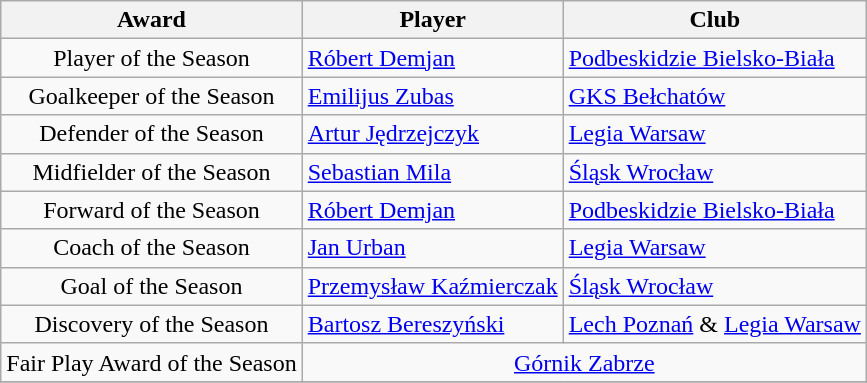<table class="wikitable" style="text-align:center">
<tr>
<th>Award</th>
<th>Player</th>
<th>Club</th>
</tr>
<tr>
<td>Player of the Season</td>
<td align="left"> <a href='#'>Róbert Demjan</a></td>
<td align="left"><a href='#'>Podbeskidzie Bielsko-Biała</a></td>
</tr>
<tr>
<td>Goalkeeper of the Season</td>
<td align="left"> <a href='#'>Emilijus Zubas</a></td>
<td align="left"><a href='#'>GKS Bełchatów</a></td>
</tr>
<tr>
<td>Defender of the Season</td>
<td align="left"> <a href='#'>Artur Jędrzejczyk</a></td>
<td align="left"><a href='#'>Legia Warsaw</a></td>
</tr>
<tr>
<td>Midfielder of the Season</td>
<td align="left"> <a href='#'>Sebastian Mila</a></td>
<td align="left"><a href='#'>Śląsk Wrocław</a></td>
</tr>
<tr>
<td>Forward of the Season</td>
<td align="left"> <a href='#'>Róbert Demjan</a></td>
<td align="left"><a href='#'>Podbeskidzie Bielsko-Biała</a></td>
</tr>
<tr>
<td>Coach of the Season</td>
<td align="left"> <a href='#'>Jan Urban</a></td>
<td align="left"><a href='#'>Legia Warsaw</a></td>
</tr>
<tr>
<td>Goal of the Season</td>
<td align="left"> <a href='#'>Przemysław Kaźmierczak</a></td>
<td align="left"><a href='#'>Śląsk Wrocław</a></td>
</tr>
<tr>
<td>Discovery of the Season</td>
<td align="left"> <a href='#'>Bartosz Bereszyński</a></td>
<td align="left"><a href='#'>Lech Poznań</a> & <a href='#'>Legia Warsaw</a></td>
</tr>
<tr>
<td>Fair Play Award of the Season</td>
<td colspan="2"><a href='#'>Górnik Zabrze</a></td>
</tr>
<tr>
</tr>
</table>
